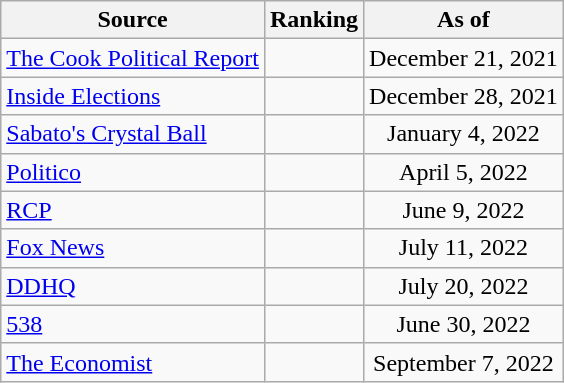<table class="wikitable" style="text-align:center">
<tr>
<th>Source</th>
<th>Ranking</th>
<th>As of</th>
</tr>
<tr>
<td align=left><a href='#'>The Cook Political Report</a></td>
<td></td>
<td>December 21, 2021</td>
</tr>
<tr>
<td align=left><a href='#'>Inside Elections</a></td>
<td></td>
<td>December 28, 2021</td>
</tr>
<tr>
<td align=left><a href='#'>Sabato's Crystal Ball</a></td>
<td></td>
<td>January 4, 2022</td>
</tr>
<tr>
<td align=left><a href='#'>Politico</a></td>
<td></td>
<td>April 5, 2022</td>
</tr>
<tr>
<td align="left"><a href='#'>RCP</a></td>
<td></td>
<td>June 9, 2022</td>
</tr>
<tr>
<td align=left><a href='#'>Fox News</a></td>
<td></td>
<td>July 11, 2022</td>
</tr>
<tr>
<td align="left"><a href='#'>DDHQ</a></td>
<td></td>
<td>July 20, 2022</td>
</tr>
<tr>
<td align="left"><a href='#'>538</a></td>
<td></td>
<td>June 30, 2022</td>
</tr>
<tr>
<td align="left"><a href='#'>The Economist</a></td>
<td></td>
<td>September 7, 2022</td>
</tr>
</table>
